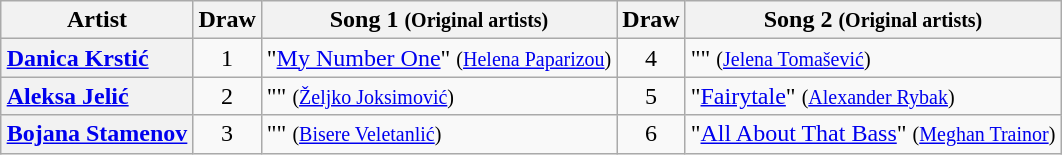<table class="sortable wikitable plainrowheaders" style="margin: 1em auto 1em auto; text-align:center;">
<tr>
<th>Artist</th>
<th>Draw</th>
<th>Song 1 <small>(Original artists)</small></th>
<th>Draw</th>
<th>Song 2 <small>(Original artists)</small></th>
</tr>
<tr>
<th scope="row" style="text-align:left"><a href='#'>Danica Krstić</a></th>
<td>1</td>
<td align="left">"<a href='#'>My Number One</a>" <small>(<a href='#'>Helena Paparizou</a>)</small></td>
<td>4</td>
<td align="left">"" <small>(<a href='#'>Jelena Tomašević</a>)</small></td>
</tr>
<tr>
<th scope="row" style="text-align:left"><a href='#'>Aleksa Jelić</a></th>
<td>2</td>
<td align="left">"" <small>(<a href='#'>Željko Joksimović</a>)</small></td>
<td>5</td>
<td align="left">"<a href='#'>Fairytale</a>" <small>(<a href='#'>Alexander Rybak</a>)</small></td>
</tr>
<tr>
<th scope="row" style="text-align:left"><a href='#'>Bojana Stamenov</a></th>
<td>3</td>
<td align="left">"" <small>(<a href='#'>Bisere Veletanlić</a>)</small></td>
<td>6</td>
<td align="left">"<a href='#'>All About That Bass</a>" <small>(<a href='#'>Meghan Trainor</a>)</small></td>
</tr>
</table>
